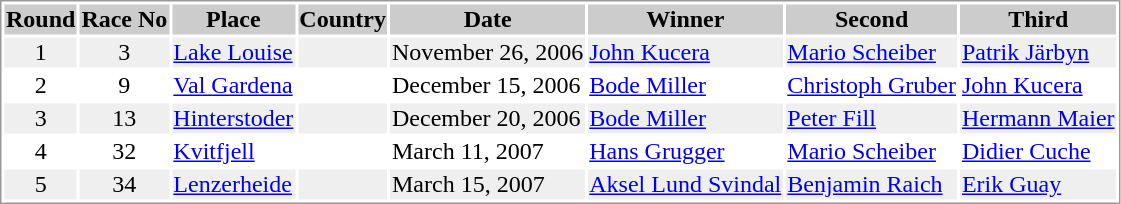<table border="0" style="border: 1px solid #999; background-color:#FFFFFF; text-align:center">
<tr align="center" bgcolor="#CCCCCC">
<th>Round</th>
<th>Race No</th>
<th>Place</th>
<th>Country</th>
<th>Date</th>
<th>Winner</th>
<th>Second</th>
<th>Third</th>
</tr>
<tr bgcolor="#EFEFEF">
<td>1</td>
<td>3</td>
<td align="left"><a href='#'>Lake Louise</a></td>
<td align="left"></td>
<td align="left">November 26, 2006</td>
<td align="left"> <a href='#'>John Kucera</a></td>
<td align="left"> <a href='#'>Mario Scheiber</a></td>
<td align="left"> <a href='#'>Patrik Järbyn</a></td>
</tr>
<tr>
<td>2</td>
<td>9</td>
<td align="left"><a href='#'>Val Gardena</a></td>
<td align="left"></td>
<td align="left">December 15, 2006</td>
<td align="left"> <a href='#'>Bode Miller</a></td>
<td align="left"> <a href='#'>Christoph Gruber</a></td>
<td align="left"> <a href='#'>John Kucera</a></td>
</tr>
<tr bgcolor="#EFEFEF">
<td>3</td>
<td>13</td>
<td align="left"><a href='#'>Hinterstoder</a></td>
<td align="left"></td>
<td align="left">December 20, 2006</td>
<td align="left"> <a href='#'>Bode Miller</a></td>
<td align="left"> <a href='#'>Peter Fill</a></td>
<td align="left"> <a href='#'>Hermann Maier</a></td>
</tr>
<tr>
<td>4</td>
<td>32</td>
<td align="left"><a href='#'>Kvitfjell</a></td>
<td align="left"></td>
<td align="left">March 11, 2007</td>
<td align="left"> <a href='#'>Hans Grugger</a></td>
<td align="left"> <a href='#'>Mario Scheiber</a></td>
<td align="left"> <a href='#'>Didier Cuche</a></td>
</tr>
<tr bgcolor="#EFEFEF">
<td>5</td>
<td>34</td>
<td align="left"><a href='#'>Lenzerheide</a></td>
<td align="left"></td>
<td align="left">March 15, 2007</td>
<td align="left"> <a href='#'>Aksel Lund Svindal</a></td>
<td align="left"> <a href='#'>Benjamin Raich</a></td>
<td align="left"> <a href='#'>Erik Guay</a></td>
</tr>
</table>
